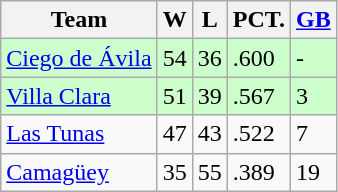<table class="wikitable">
<tr>
<th>Team</th>
<th>W</th>
<th>L</th>
<th>PCT.</th>
<th><a href='#'>GB</a></th>
</tr>
<tr style="background-color:#ccffcc;">
<td style="text-align: left"><a href='#'>Ciego de Ávila</a></td>
<td>54</td>
<td>36</td>
<td>.600</td>
<td>-</td>
</tr>
<tr style="background-color:#ccffcc;">
<td style="text-align: left"><a href='#'>Villa Clara</a></td>
<td>51</td>
<td>39</td>
<td>.567</td>
<td>3</td>
</tr>
<tr>
<td style="text-align: left"><a href='#'>Las Tunas</a></td>
<td>47</td>
<td>43</td>
<td>.522</td>
<td>7</td>
</tr>
<tr>
<td style="text-align: left"><a href='#'>Camagüey</a></td>
<td>35</td>
<td>55</td>
<td>.389</td>
<td>19</td>
</tr>
</table>
